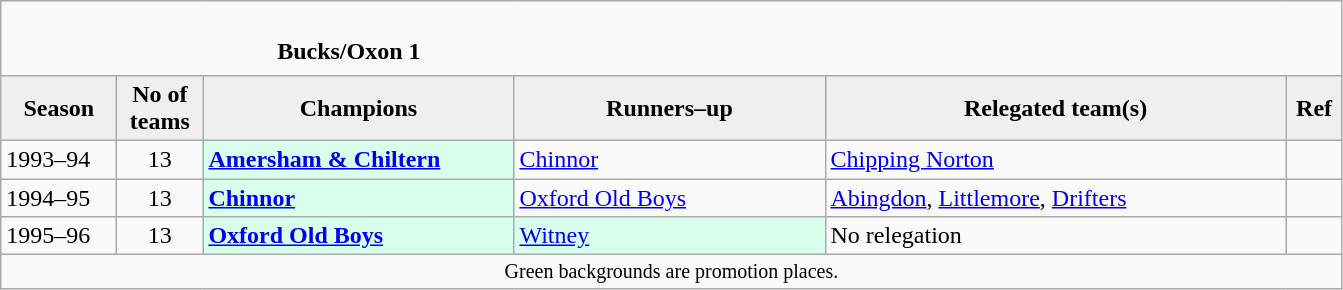<table class="wikitable" style="text-align: left;">
<tr>
<td colspan="11" cellpadding="0" cellspacing="0"><br><table border="0" style="width:100%;" cellpadding="0" cellspacing="0">
<tr>
<td style="width:20%; border:0;"></td>
<td style="border:0;"><strong>	Bucks/Oxon 1</strong></td>
<td style="width:20%; border:0;"></td>
</tr>
</table>
</td>
</tr>
<tr>
<th style="background:#efefef; width:70px;">Season</th>
<th style="background:#efefef; width:50px;">No of teams</th>
<th style="background:#efefef; width:200px;">Champions</th>
<th style="background:#efefef; width:200px;">Runners–up</th>
<th style="background:#efefef; width:300px;">Relegated team(s)</th>
<th style="background:#efefef; width:30px;">Ref</th>
</tr>
<tr align=left>
<td>1993–94</td>
<td style="text-align: center;">13</td>
<td style="background:#d8ffeb;"><strong><a href='#'>Amersham & Chiltern</a></strong></td>
<td><a href='#'>Chinnor</a></td>
<td><a href='#'>Chipping Norton</a></td>
<td></td>
</tr>
<tr>
<td>1994–95</td>
<td style="text-align: center;">13</td>
<td style="background:#d8ffeb;"><strong><a href='#'>Chinnor</a></strong></td>
<td><a href='#'>Oxford Old Boys</a></td>
<td><a href='#'>Abingdon</a>, <a href='#'>Littlemore</a>, <a href='#'>Drifters</a></td>
<td></td>
</tr>
<tr>
<td>1995–96</td>
<td style="text-align: center;">13</td>
<td style="background:#d8ffeb;"><strong><a href='#'>Oxford Old Boys</a></strong></td>
<td style="background:#d8ffeb;"><a href='#'>Witney</a></td>
<td>No relegation</td>
<td></td>
</tr>
<tr>
<td colspan="15"  style="border:0; font-size:smaller; text-align:center;">Green backgrounds are promotion places.</td>
</tr>
</table>
